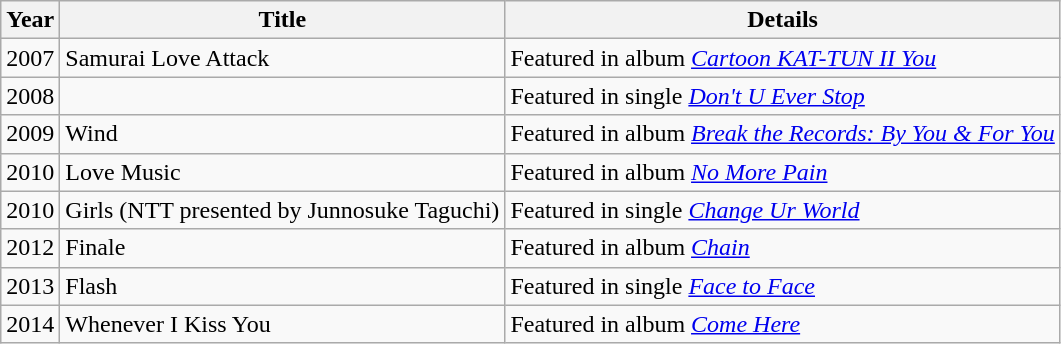<table class="wikitable">
<tr>
<th>Year</th>
<th>Title</th>
<th>Details</th>
</tr>
<tr>
<td>2007</td>
<td>Samurai Love Attack</td>
<td>Featured in album <em><a href='#'>Cartoon KAT-TUN II You</a></em></td>
</tr>
<tr>
<td>2008</td>
<td></td>
<td>Featured in single <em><a href='#'>Don't U Ever Stop</a></em></td>
</tr>
<tr>
<td>2009</td>
<td>Wind</td>
<td>Featured in album <em><a href='#'>Break the Records: By You & For You</a></em></td>
</tr>
<tr>
<td>2010</td>
<td>Love Music</td>
<td>Featured in album <em><a href='#'>No More Pain</a></em></td>
</tr>
<tr>
<td>2010</td>
<td>Girls (NTT presented by Junnosuke Taguchi)</td>
<td>Featured in single <em><a href='#'>Change Ur World</a></em></td>
</tr>
<tr>
<td>2012</td>
<td>Finale</td>
<td>Featured in album <em><a href='#'>Chain</a></em></td>
</tr>
<tr>
<td>2013</td>
<td>Flash</td>
<td>Featured in single <em><a href='#'>Face to Face</a></em></td>
</tr>
<tr>
<td>2014</td>
<td>Whenever I Kiss You</td>
<td>Featured in album <em><a href='#'>Come Here</a></em></td>
</tr>
</table>
